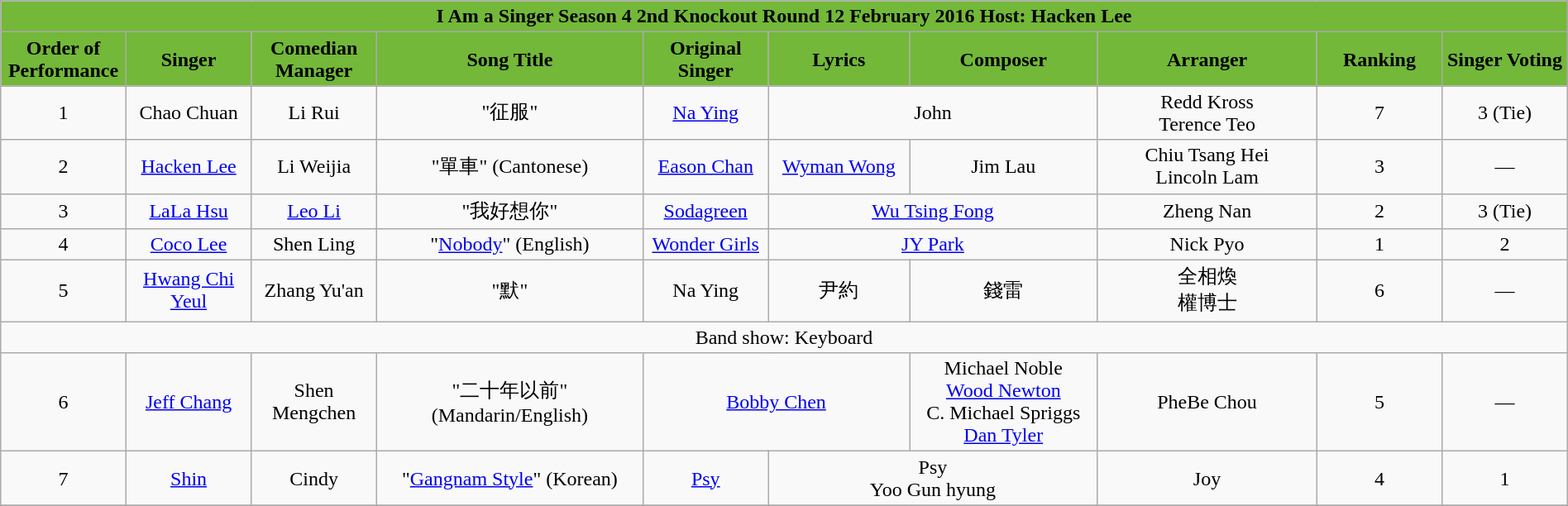<table class="wikitable sortable mw-collapsible" width="100%" style="text-align:center">
<tr align=center style="background:#73B839">
<td colspan="10"><div><strong>I Am a Singer Season 4 2nd Knockout Round 12 February 2016 Host: Hacken Lee</strong></div></td>
</tr>
<tr align=center style="background:#73B839">
<td style="width:8%"><strong>Order of Performance</strong></td>
<td style="width:8%"><strong>Singer</strong></td>
<td style="width:8%"><strong>Comedian Manager</strong></td>
<td style="width:17%"><strong>Song Title</strong></td>
<td style="width:8%"><strong>Original Singer</strong></td>
<td style=width:10%"><strong>Lyrics</strong></td>
<td style="width:12%"><strong>Composer</strong></td>
<td style="width:14%"><strong>Arranger</strong></td>
<td style="width:8%"><strong>Ranking</strong></td>
<td style="width:8%"><strong>Singer Voting</strong></td>
</tr>
<tr>
<td>1</td>
<td>Chao Chuan</td>
<td>Li Rui</td>
<td>"征服"</td>
<td><a href='#'>Na Ying</a></td>
<td colspan="2">John</td>
<td>Redd Kross<br>Terence Teo</td>
<td>7</td>
<td>3 (Tie)</td>
</tr>
<tr>
<td>2</td>
<td><a href='#'>Hacken Lee</a></td>
<td>Li Weijia</td>
<td>"單車" (Cantonese)</td>
<td><a href='#'>Eason Chan</a></td>
<td><a href='#'>Wyman Wong</a></td>
<td>Jim Lau</td>
<td>Chiu Tsang Hei<br>Lincoln Lam</td>
<td>3</td>
<td>—</td>
</tr>
<tr>
<td>3</td>
<td><a href='#'>LaLa Hsu</a></td>
<td><a href='#'>Leo Li</a></td>
<td>"我好想你"</td>
<td><a href='#'>Sodagreen</a></td>
<td colspan=2><a href='#'>Wu Tsing Fong</a></td>
<td>Zheng Nan</td>
<td>2</td>
<td>3 (Tie)</td>
</tr>
<tr>
<td>4</td>
<td><a href='#'>Coco Lee</a></td>
<td>Shen Ling</td>
<td>"<a href='#'>Nobody</a>" (English)</td>
<td><a href='#'>Wonder Girls</a></td>
<td colspan="2"><a href='#'>JY Park</a></td>
<td>Nick Pyo</td>
<td>1</td>
<td>2</td>
</tr>
<tr>
<td>5</td>
<td><a href='#'>Hwang Chi Yeul</a></td>
<td>Zhang Yu'an</td>
<td>"默"</td>
<td>Na Ying</td>
<td>尹約</td>
<td>錢雷</td>
<td>全相煥<br>權博士</td>
<td>6</td>
<td>—</td>
</tr>
<tr>
<td colspan="10">Band show: Keyboard</td>
</tr>
<tr>
<td>6</td>
<td><a href='#'>Jeff Chang</a></td>
<td>Shen Mengchen</td>
<td>"二十年以前" (Mandarin/English)</td>
<td colspan="2"><a href='#'>Bobby Chen</a></td>
<td>Michael Noble<br><a href='#'>Wood Newton</a><br>C. Michael Spriggs<br><a href='#'>Dan Tyler</a></td>
<td>PheBe Chou</td>
<td>5</td>
<td>—</td>
</tr>
<tr>
<td>7</td>
<td><a href='#'>Shin</a></td>
<td>Cindy</td>
<td>"<a href='#'>Gangnam Style</a>" (Korean)</td>
<td><a href='#'>Psy</a></td>
<td colspan="2">Psy<br>Yoo Gun hyung</td>
<td>Joy</td>
<td>4</td>
<td>1</td>
</tr>
<tr>
</tr>
</table>
